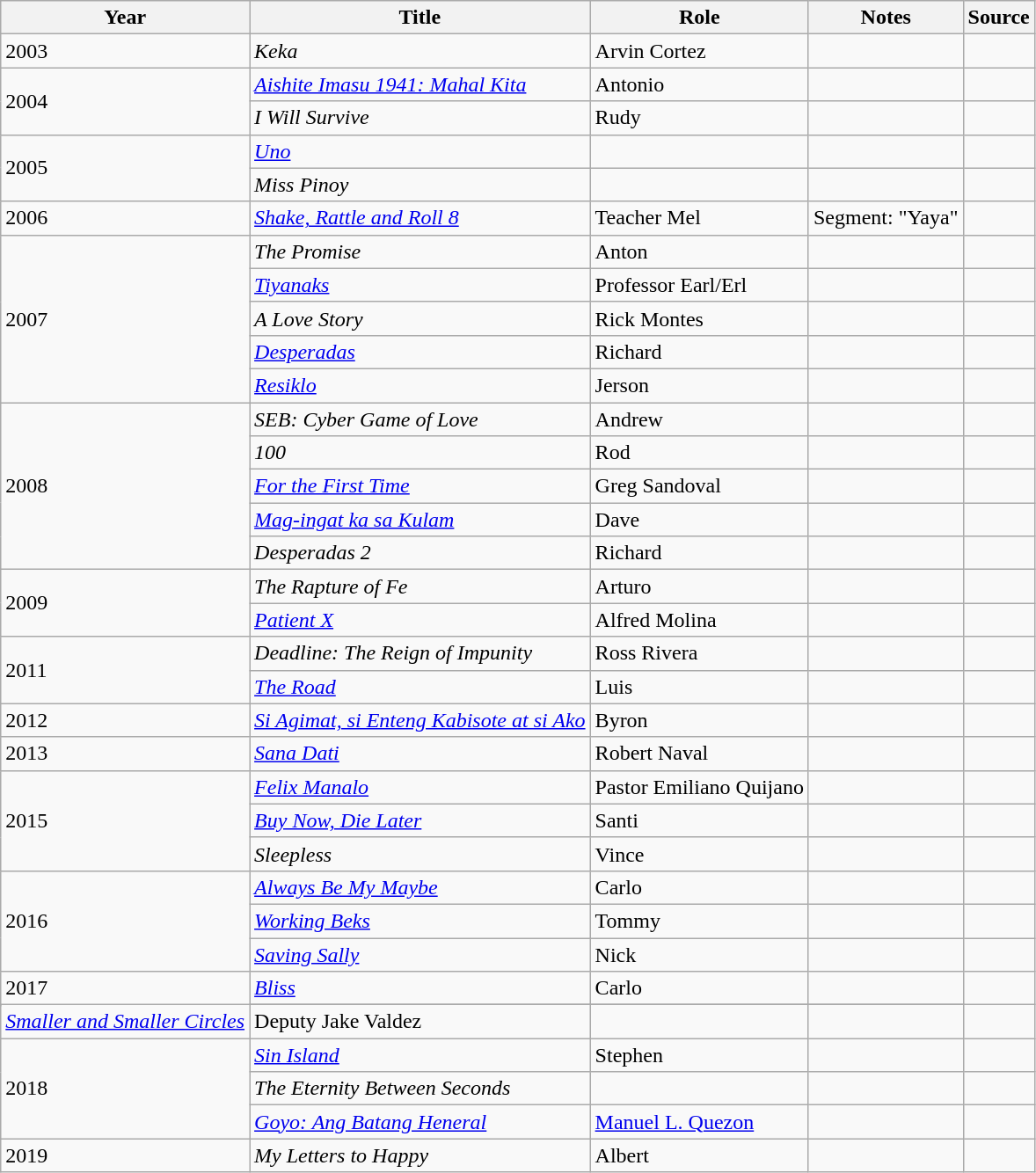<table class="wikitable sortable">
<tr>
<th>Year</th>
<th>Title</th>
<th>Role</th>
<th class="unsortable">Notes</th>
<th class="unsortable">Source</th>
</tr>
<tr>
<td>2003</td>
<td><em>Keka</em></td>
<td>Arvin Cortez</td>
<td></td>
<td></td>
</tr>
<tr>
<td rowspan="2">2004</td>
<td><em><a href='#'>Aishite Imasu 1941: Mahal Kita</a></em></td>
<td>Antonio</td>
<td></td>
<td></td>
</tr>
<tr>
<td><em>I Will Survive</em></td>
<td>Rudy</td>
<td></td>
<td></td>
</tr>
<tr>
<td rowspan="2">2005</td>
<td><em><a href='#'>Uno</a></em></td>
<td></td>
<td></td>
<td></td>
</tr>
<tr>
<td><em>Miss Pinoy</em></td>
<td></td>
<td></td>
<td></td>
</tr>
<tr>
<td>2006</td>
<td><em><a href='#'>Shake, Rattle and Roll 8</a></em></td>
<td>Teacher Mel</td>
<td>Segment: "Yaya"</td>
<td></td>
</tr>
<tr>
<td rowspan="5">2007</td>
<td><em>The Promise</em></td>
<td>Anton</td>
<td></td>
<td></td>
</tr>
<tr>
<td><em><a href='#'>Tiyanaks</a></em></td>
<td>Professor Earl/Erl</td>
<td></td>
<td></td>
</tr>
<tr>
<td><em> A Love Story</em></td>
<td>Rick Montes</td>
<td></td>
<td></td>
</tr>
<tr>
<td><em><a href='#'>Desperadas</a></em></td>
<td>Richard</td>
<td></td>
<td></td>
</tr>
<tr>
<td><em><a href='#'>Resiklo</a></em></td>
<td>Jerson</td>
<td></td>
<td></td>
</tr>
<tr>
<td rowspan="5">2008</td>
<td><em>SEB: Cyber Game of Love</em></td>
<td>Andrew</td>
<td></td>
<td></td>
</tr>
<tr>
<td><em>100</em></td>
<td>Rod</td>
<td></td>
<td></td>
</tr>
<tr>
<td><a href='#'><em>For the First Time</em></a></td>
<td>Greg Sandoval</td>
<td></td>
<td></td>
</tr>
<tr>
<td><a href='#'><em>Mag-ingat ka sa Kulam</em></a></td>
<td>Dave</td>
<td></td>
<td></td>
</tr>
<tr>
<td><em>Desperadas 2</em></td>
<td>Richard</td>
<td></td>
<td></td>
</tr>
<tr>
<td rowspan="2">2009</td>
<td><em>The Rapture of Fe</em></td>
<td>Arturo</td>
<td></td>
<td></td>
</tr>
<tr>
<td><a href='#'><em>Patient X</em></a></td>
<td>Alfred Molina</td>
<td></td>
<td></td>
</tr>
<tr>
<td rowspan="2">2011</td>
<td><em>Deadline: The Reign of Impunity</em></td>
<td>Ross Rivera</td>
<td></td>
<td></td>
</tr>
<tr>
<td><em><a href='#'>The Road</a></em></td>
<td>Luis</td>
<td></td>
<td></td>
</tr>
<tr>
<td>2012</td>
<td><em><a href='#'>Si Agimat, si Enteng Kabisote at si Ako</a></em></td>
<td>Byron</td>
<td></td>
<td></td>
</tr>
<tr>
<td>2013</td>
<td><em><a href='#'>Sana Dati</a></em></td>
<td>Robert Naval</td>
<td></td>
<td></td>
</tr>
<tr>
<td rowspan="3">2015</td>
<td><em><a href='#'>Felix Manalo</a></em></td>
<td>Pastor Emiliano Quijano</td>
<td></td>
<td></td>
</tr>
<tr>
<td><em><a href='#'>Buy Now, Die Later</a></em></td>
<td>Santi</td>
<td></td>
<td></td>
</tr>
<tr>
<td><em>Sleepless</em></td>
<td>Vince</td>
<td></td>
<td></td>
</tr>
<tr>
<td rowspan="3">2016</td>
<td><em><a href='#'>Always Be My Maybe</a></em></td>
<td>Carlo</td>
<td></td>
<td></td>
</tr>
<tr>
<td><em><a href='#'>Working Beks</a></em></td>
<td>Tommy</td>
<td></td>
<td></td>
</tr>
<tr>
<td><em><a href='#'>Saving Sally</a></em></td>
<td>Nick</td>
<td></td>
<td></td>
</tr>
<tr>
<td rowspan="2">2017</td>
<td><em><a href='#'>Bliss</a></em></td>
<td>Carlo</td>
<td></td>
<td></td>
</tr>
<tr>
</tr>
<tr>
<td><em><a href='#'>Smaller and Smaller Circles</a></em></td>
<td>Deputy Jake Valdez</td>
<td></td>
<td></td>
</tr>
<tr>
<td rowspan="3">2018</td>
<td><em><a href='#'>Sin Island</a></em></td>
<td>Stephen</td>
<td></td>
<td></td>
</tr>
<tr>
<td><em>The Eternity Between Seconds</em></td>
<td></td>
<td></td>
<td></td>
</tr>
<tr>
<td><em><a href='#'>Goyo: Ang Batang Heneral</a></em></td>
<td><a href='#'>Manuel L. Quezon</a></td>
<td></td>
<td></td>
</tr>
<tr>
<td>2019</td>
<td><em>My Letters to Happy</em></td>
<td>Albert</td>
<td></td>
<td></td>
</tr>
</table>
